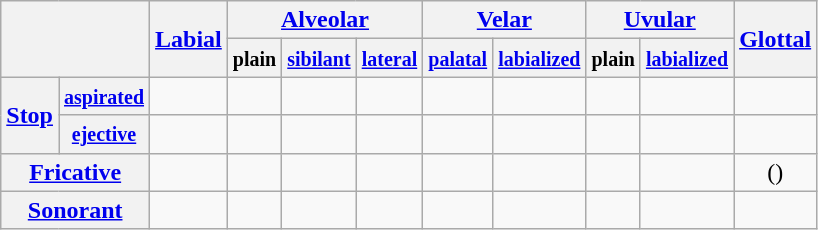<table class="wikitable" style="text-align:center">
<tr>
<th colspan="2" rowspan="2"></th>
<th rowspan="2"><a href='#'>Labial</a></th>
<th colspan="3"><a href='#'>Alveolar</a></th>
<th colspan="2"><a href='#'>Velar</a></th>
<th colspan="2"><a href='#'>Uvular</a></th>
<th rowspan="2"><a href='#'>Glottal</a></th>
</tr>
<tr>
<th><small>plain</small></th>
<th><small><a href='#'>sibilant</a></small></th>
<th><small><a href='#'>lateral</a></small></th>
<th><small><a href='#'>palatal</a></small></th>
<th><small><a href='#'>labialized</a></small></th>
<th><small>plain</small></th>
<th><small><a href='#'>labialized</a></small></th>
</tr>
<tr>
<th rowspan="2"><a href='#'>Stop</a></th>
<th><small><a href='#'>aspirated</a></small></th>
<td> </td>
<td> </td>
<td> </td>
<td> </td>
<td> </td>
<td> </td>
<td> </td>
<td> </td>
<td></td>
</tr>
<tr>
<th><small><a href='#'>ejective</a></small></th>
<td> </td>
<td> </td>
<td> </td>
<td> </td>
<td> </td>
<td> </td>
<td> </td>
<td> </td>
<td></td>
</tr>
<tr>
<th colspan="2"><a href='#'>Fricative</a></th>
<td></td>
<td></td>
<td></td>
<td> </td>
<td> </td>
<td></td>
<td> </td>
<td> </td>
<td>()</td>
</tr>
<tr>
<th colspan="2"><a href='#'>Sonorant</a></th>
<td></td>
<td></td>
<td></td>
<td></td>
<td> </td>
<td></td>
<td></td>
<td></td>
<td></td>
</tr>
</table>
